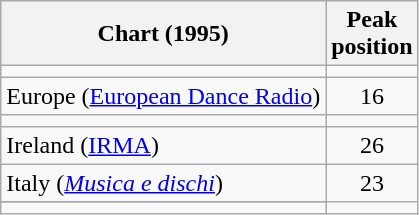<table class="wikitable sortable">
<tr>
<th align="left">Chart (1995)</th>
<th align="left">Peak<br>position</th>
</tr>
<tr>
<td></td>
</tr>
<tr>
<td>Europe (<a href='#'>European Dance Radio</a>)</td>
<td style="text-align:center;">16</td>
</tr>
<tr>
<td></td>
</tr>
<tr>
<td>Ireland (<a href='#'>IRMA</a>)</td>
<td style="text-align:center;">26</td>
</tr>
<tr>
<td>Italy (<em><a href='#'>Musica e dischi</a></em>)</td>
<td style="text-align:center;">23</td>
</tr>
<tr>
</tr>
<tr>
</tr>
<tr>
</tr>
<tr>
<td></td>
</tr>
</table>
